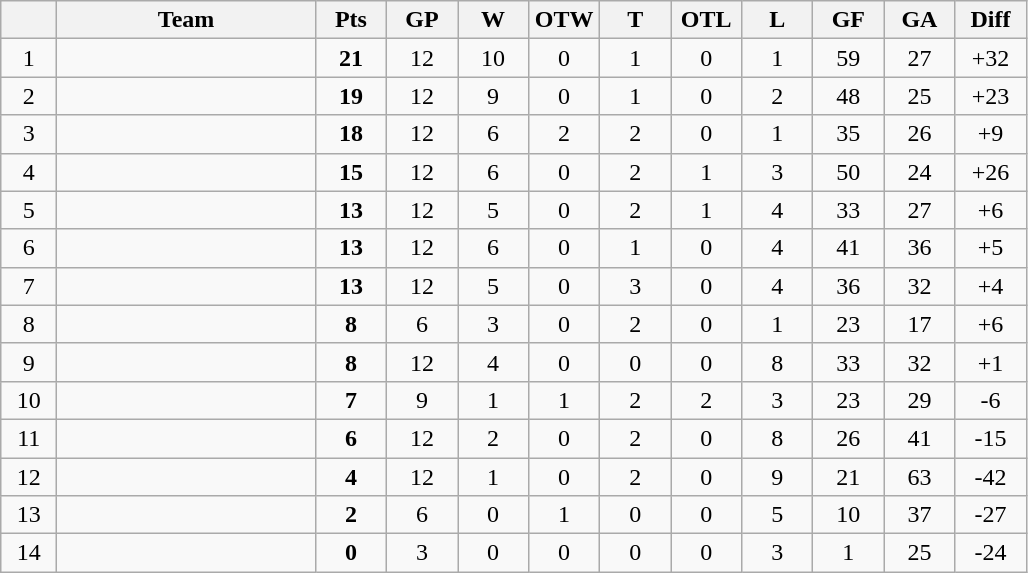<table class="wikitable" style="text-align:center;">
<tr>
<th width=30></th>
<th width=165>Team</th>
<th width=40>Pts</th>
<th width=40>GP</th>
<th width=40>W</th>
<th width=40>OTW</th>
<th width=40>T</th>
<th width=40>OTL</th>
<th width=40>L</th>
<th width=40>GF</th>
<th width=40>GA</th>
<th width=40>Diff</th>
</tr>
<tr>
<td>1</td>
<td style="text-align:left;"></td>
<td><strong>21</strong></td>
<td>12</td>
<td>10</td>
<td>0</td>
<td>1</td>
<td>0</td>
<td>1</td>
<td>59</td>
<td>27</td>
<td>+32</td>
</tr>
<tr>
<td>2</td>
<td style="text-align:left;"></td>
<td><strong>19</strong></td>
<td>12</td>
<td>9</td>
<td>0</td>
<td>1</td>
<td>0</td>
<td>2</td>
<td>48</td>
<td>25</td>
<td>+23</td>
</tr>
<tr>
<td>3</td>
<td style="text-align:left;"></td>
<td><strong>18</strong></td>
<td>12</td>
<td>6</td>
<td>2</td>
<td>2</td>
<td>0</td>
<td>1</td>
<td>35</td>
<td>26</td>
<td>+9</td>
</tr>
<tr>
<td>4</td>
<td style="text-align:left;"></td>
<td><strong>15</strong></td>
<td>12</td>
<td>6</td>
<td>0</td>
<td>2</td>
<td>1</td>
<td>3</td>
<td>50</td>
<td>24</td>
<td>+26</td>
</tr>
<tr>
<td>5</td>
<td style="text-align:left;"></td>
<td><strong>13</strong></td>
<td>12</td>
<td>5</td>
<td>0</td>
<td>2</td>
<td>1</td>
<td>4</td>
<td>33</td>
<td>27</td>
<td>+6</td>
</tr>
<tr>
<td>6</td>
<td style="text-align:left;"></td>
<td><strong>13</strong></td>
<td>12</td>
<td>6</td>
<td>0</td>
<td>1</td>
<td>0</td>
<td>4</td>
<td>41</td>
<td>36</td>
<td>+5</td>
</tr>
<tr>
<td>7</td>
<td style="text-align:left;"></td>
<td><strong>13</strong></td>
<td>12</td>
<td>5</td>
<td>0</td>
<td>3</td>
<td>0</td>
<td>4</td>
<td>36</td>
<td>32</td>
<td>+4</td>
</tr>
<tr>
<td>8</td>
<td style="text-align:left;"></td>
<td><strong>8</strong></td>
<td>6</td>
<td>3</td>
<td>0</td>
<td>2</td>
<td>0</td>
<td>1</td>
<td>23</td>
<td>17</td>
<td>+6</td>
</tr>
<tr>
<td>9</td>
<td style="text-align:left;"></td>
<td><strong>8</strong></td>
<td>12</td>
<td>4</td>
<td>0</td>
<td>0</td>
<td>0</td>
<td>8</td>
<td>33</td>
<td>32</td>
<td>+1</td>
</tr>
<tr>
<td>10</td>
<td style="text-align:left;"></td>
<td><strong>7</strong></td>
<td>9</td>
<td>1</td>
<td>1</td>
<td>2</td>
<td>2</td>
<td>3</td>
<td>23</td>
<td>29</td>
<td>-6</td>
</tr>
<tr>
<td>11</td>
<td style="text-align:left;"></td>
<td><strong>6</strong></td>
<td>12</td>
<td>2</td>
<td>0</td>
<td>2</td>
<td>0</td>
<td>8</td>
<td>26</td>
<td>41</td>
<td>-15</td>
</tr>
<tr>
<td>12</td>
<td style="text-align:left;"></td>
<td><strong>4</strong></td>
<td>12</td>
<td>1</td>
<td>0</td>
<td>2</td>
<td>0</td>
<td>9</td>
<td>21</td>
<td>63</td>
<td>-42</td>
</tr>
<tr>
<td>13</td>
<td style="text-align:left;"></td>
<td><strong>2</strong></td>
<td>6</td>
<td>0</td>
<td>1</td>
<td>0</td>
<td>0</td>
<td>5</td>
<td>10</td>
<td>37</td>
<td>-27</td>
</tr>
<tr>
<td>14</td>
<td style="text-align:left;"></td>
<td><strong>0</strong></td>
<td>3</td>
<td>0</td>
<td>0</td>
<td>0</td>
<td>0</td>
<td>3</td>
<td>1</td>
<td>25</td>
<td>-24</td>
</tr>
</table>
